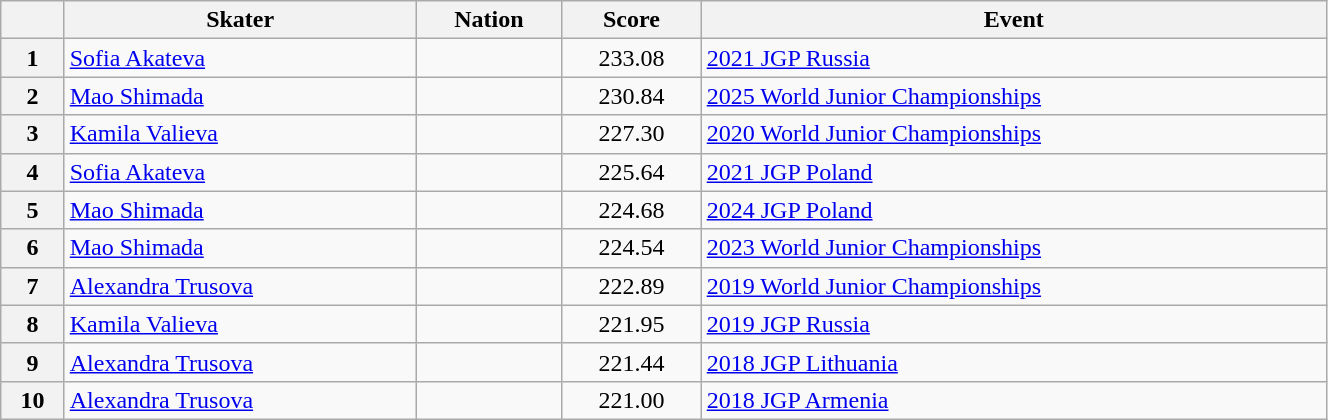<table class="wikitable sortable" style="text-align:left; width:70%">
<tr>
<th scope="col"></th>
<th scope="col">Skater</th>
<th scope="col">Nation</th>
<th scope="col">Score</th>
<th scope="col">Event</th>
</tr>
<tr>
<th scope="row">1</th>
<td><a href='#'>Sofia Akateva</a></td>
<td></td>
<td style="text-align:center;">233.08</td>
<td><a href='#'>2021 JGP Russia</a></td>
</tr>
<tr>
<th scope="row">2</th>
<td><a href='#'>Mao Shimada</a></td>
<td></td>
<td style="text-align:center;">230.84</td>
<td><a href='#'>2025 World Junior Championships</a></td>
</tr>
<tr>
<th scope="row">3</th>
<td><a href='#'>Kamila Valieva</a></td>
<td></td>
<td style="text-align:center;">227.30</td>
<td><a href='#'>2020 World Junior Championships</a></td>
</tr>
<tr>
<th scope="row">4</th>
<td><a href='#'>Sofia Akateva</a></td>
<td></td>
<td style="text-align:center;">225.64</td>
<td><a href='#'>2021 JGP Poland</a></td>
</tr>
<tr>
<th scope="row">5</th>
<td><a href='#'>Mao Shimada</a></td>
<td></td>
<td style="text-align:center;">224.68</td>
<td><a href='#'>2024 JGP Poland</a></td>
</tr>
<tr>
<th scope="row">6</th>
<td><a href='#'>Mao Shimada</a></td>
<td></td>
<td style="text-align:center;">224.54</td>
<td><a href='#'>2023 World Junior Championships</a></td>
</tr>
<tr>
<th scope="row">7</th>
<td><a href='#'>Alexandra Trusova</a></td>
<td></td>
<td style="text-align:center;">222.89</td>
<td><a href='#'>2019 World Junior Championships</a></td>
</tr>
<tr>
<th scope="row">8</th>
<td><a href='#'>Kamila Valieva</a></td>
<td></td>
<td style="text-align:center;">221.95</td>
<td><a href='#'>2019 JGP Russia</a></td>
</tr>
<tr>
<th scope="row">9</th>
<td><a href='#'>Alexandra Trusova</a></td>
<td></td>
<td style="text-align:center;">221.44</td>
<td><a href='#'>2018 JGP Lithuania</a></td>
</tr>
<tr>
<th scope="row">10</th>
<td><a href='#'>Alexandra Trusova</a></td>
<td></td>
<td style="text-align:center;">221.00</td>
<td><a href='#'>2018 JGP Armenia</a></td>
</tr>
</table>
